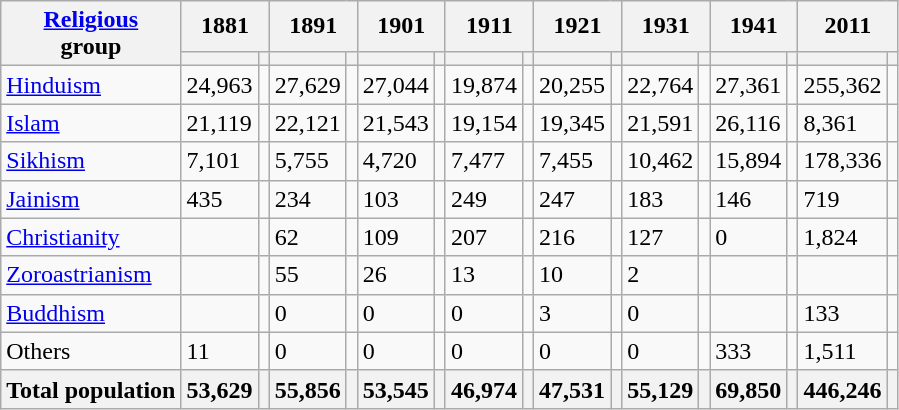<table class="wikitable collapsible sortable">
<tr>
<th rowspan="2"><a href='#'>Religious</a><br>group</th>
<th colspan="2">1881</th>
<th colspan="2">1891</th>
<th colspan="2">1901</th>
<th colspan="2">1911</th>
<th colspan="2">1921</th>
<th colspan="2">1931</th>
<th colspan="2">1941</th>
<th colspan="2">2011</th>
</tr>
<tr>
<th><a href='#'></a></th>
<th></th>
<th></th>
<th></th>
<th></th>
<th></th>
<th></th>
<th></th>
<th></th>
<th></th>
<th></th>
<th></th>
<th></th>
<th></th>
<th></th>
<th></th>
</tr>
<tr>
<td><a href='#'>Hinduism</a> </td>
<td>24,963</td>
<td></td>
<td>27,629</td>
<td></td>
<td>27,044</td>
<td></td>
<td>19,874</td>
<td></td>
<td>20,255</td>
<td></td>
<td>22,764</td>
<td></td>
<td>27,361</td>
<td></td>
<td>255,362</td>
<td></td>
</tr>
<tr>
<td><a href='#'>Islam</a> </td>
<td>21,119</td>
<td></td>
<td>22,121</td>
<td></td>
<td>21,543</td>
<td></td>
<td>19,154</td>
<td></td>
<td>19,345</td>
<td></td>
<td>21,591</td>
<td></td>
<td>26,116</td>
<td></td>
<td>8,361</td>
<td></td>
</tr>
<tr>
<td><a href='#'>Sikhism</a> </td>
<td>7,101</td>
<td></td>
<td>5,755</td>
<td></td>
<td>4,720</td>
<td></td>
<td>7,477</td>
<td></td>
<td>7,455</td>
<td></td>
<td>10,462</td>
<td></td>
<td>15,894</td>
<td></td>
<td>178,336</td>
<td></td>
</tr>
<tr>
<td><a href='#'>Jainism</a> </td>
<td>435</td>
<td></td>
<td>234</td>
<td></td>
<td>103</td>
<td></td>
<td>249</td>
<td></td>
<td>247</td>
<td></td>
<td>183</td>
<td></td>
<td>146</td>
<td></td>
<td>719</td>
<td></td>
</tr>
<tr>
<td><a href='#'>Christianity</a> </td>
<td></td>
<td></td>
<td>62</td>
<td></td>
<td>109</td>
<td></td>
<td>207</td>
<td></td>
<td>216</td>
<td></td>
<td>127</td>
<td></td>
<td>0</td>
<td></td>
<td>1,824</td>
<td></td>
</tr>
<tr>
<td><a href='#'>Zoroastrianism</a> </td>
<td></td>
<td></td>
<td>55</td>
<td></td>
<td>26</td>
<td></td>
<td>13</td>
<td></td>
<td>10</td>
<td></td>
<td>2</td>
<td></td>
<td></td>
<td></td>
<td></td>
<td></td>
</tr>
<tr>
<td><a href='#'>Buddhism</a> </td>
<td></td>
<td></td>
<td>0</td>
<td></td>
<td>0</td>
<td></td>
<td>0</td>
<td></td>
<td>3</td>
<td></td>
<td>0</td>
<td></td>
<td></td>
<td></td>
<td>133</td>
<td></td>
</tr>
<tr>
<td>Others</td>
<td>11</td>
<td></td>
<td>0</td>
<td></td>
<td>0</td>
<td></td>
<td>0</td>
<td></td>
<td>0</td>
<td></td>
<td>0</td>
<td></td>
<td>333</td>
<td></td>
<td>1,511</td>
<td></td>
</tr>
<tr>
<th>Total population</th>
<th>53,629</th>
<th></th>
<th>55,856</th>
<th></th>
<th>53,545</th>
<th></th>
<th>46,974</th>
<th></th>
<th>47,531</th>
<th></th>
<th>55,129</th>
<th></th>
<th>69,850</th>
<th></th>
<th>446,246</th>
<th></th>
</tr>
</table>
